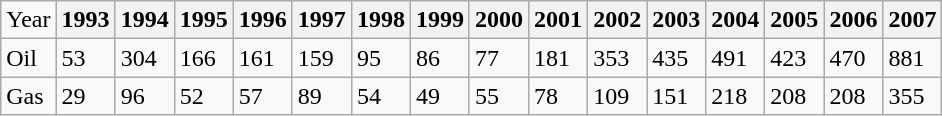<table class="wikitable">
<tr>
<td>Year</td>
<th>1993</th>
<th>1994</th>
<th>1995</th>
<th>1996</th>
<th>1997</th>
<th>1998</th>
<th>1999</th>
<th>2000</th>
<th>2001</th>
<th>2002</th>
<th>2003</th>
<th>2004</th>
<th>2005</th>
<th>2006</th>
<th>2007</th>
</tr>
<tr>
<td>Oil</td>
<td>53</td>
<td>304</td>
<td>166</td>
<td>161</td>
<td>159</td>
<td>95</td>
<td>86</td>
<td>77</td>
<td>181</td>
<td>353</td>
<td>435</td>
<td>491</td>
<td>423</td>
<td>470</td>
<td>881</td>
</tr>
<tr>
<td>Gas</td>
<td>29</td>
<td>96</td>
<td>52</td>
<td>57</td>
<td>89</td>
<td>54</td>
<td>49</td>
<td>55</td>
<td>78</td>
<td>109</td>
<td>151</td>
<td>218</td>
<td>208</td>
<td>208</td>
<td>355</td>
</tr>
</table>
